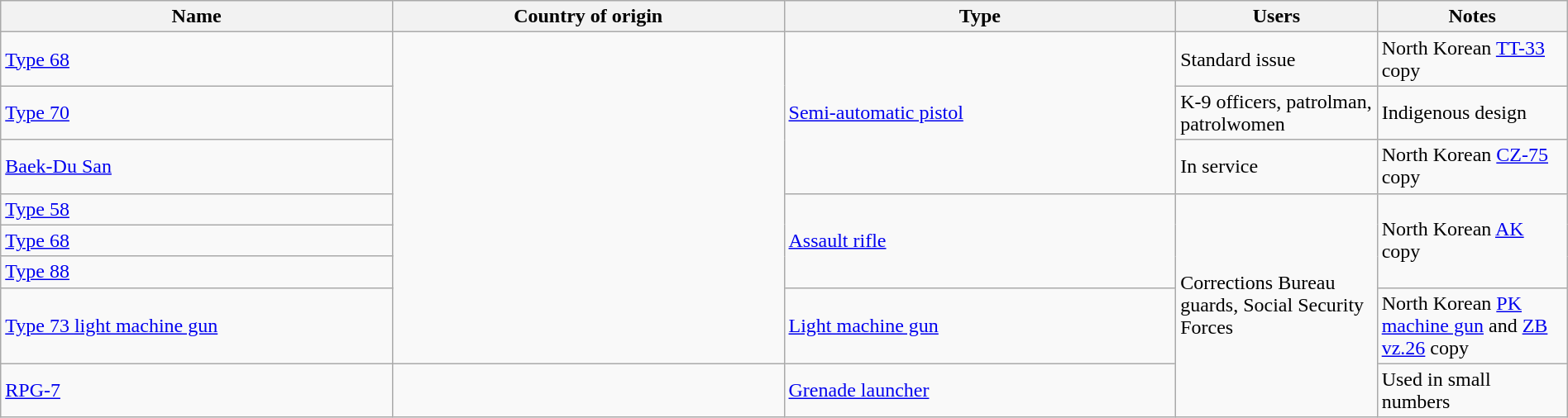<table class="wikitable" width="100%" border="0">
<tr>
<th width="25%">Name</th>
<th width="25%">Country of origin</th>
<th width="25%">Type</th>
<th>Users</th>
<th>Notes</th>
</tr>
<tr>
<td><a href='#'>Type 68</a></td>
<td rowspan="7"></td>
<td rowspan="3"><a href='#'>Semi-automatic pistol</a></td>
<td>Standard issue</td>
<td>North Korean <a href='#'>TT-33</a> copy</td>
</tr>
<tr>
<td><a href='#'>Type 70</a></td>
<td>K-9 officers, patrolman, patrolwomen</td>
<td>Indigenous design</td>
</tr>
<tr>
<td><a href='#'>Baek-Du San</a></td>
<td>In service</td>
<td>North Korean <a href='#'>CZ-75</a> copy</td>
</tr>
<tr>
<td><a href='#'>Type 58</a></td>
<td rowspan="3"><a href='#'>Assault rifle</a></td>
<td rowspan="5">Corrections Bureau guards, Social Security Forces</td>
<td rowspan="3">North Korean <a href='#'>AK</a> copy</td>
</tr>
<tr>
<td><a href='#'>Type 68</a></td>
</tr>
<tr>
<td><a href='#'>Type 88</a></td>
</tr>
<tr>
<td><a href='#'>Type 73 light machine gun</a></td>
<td><a href='#'>Light machine gun</a></td>
<td>North Korean <a href='#'>PK machine gun</a> and <a href='#'>ZB vz.26</a> copy</td>
</tr>
<tr>
<td><a href='#'>RPG-7</a></td>
<td></td>
<td><a href='#'>Grenade launcher</a></td>
<td>Used in small numbers</td>
</tr>
</table>
